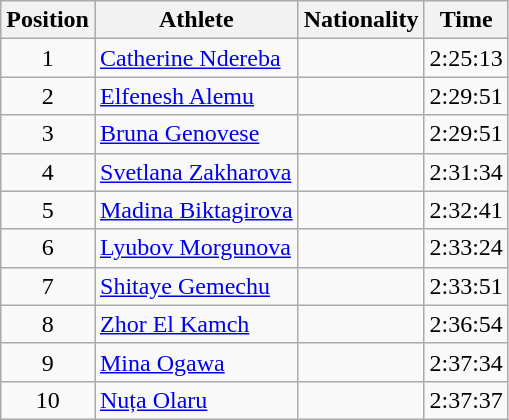<table class="wikitable sortable">
<tr>
<th>Position</th>
<th>Athlete</th>
<th>Nationality</th>
<th>Time</th>
</tr>
<tr>
<td style="text-align:center">1</td>
<td><a href='#'>Catherine Ndereba</a></td>
<td></td>
<td>2:25:13</td>
</tr>
<tr>
<td style="text-align:center">2</td>
<td><a href='#'>Elfenesh Alemu</a></td>
<td></td>
<td>2:29:51</td>
</tr>
<tr>
<td style="text-align:center">3</td>
<td><a href='#'>Bruna Genovese</a></td>
<td></td>
<td>2:29:51</td>
</tr>
<tr>
<td style="text-align:center">4</td>
<td><a href='#'>Svetlana Zakharova</a></td>
<td></td>
<td>2:31:34</td>
</tr>
<tr>
<td style="text-align:center">5</td>
<td><a href='#'>Madina Biktagirova</a></td>
<td></td>
<td>2:32:41</td>
</tr>
<tr>
<td style="text-align:center">6</td>
<td><a href='#'>Lyubov Morgunova</a></td>
<td></td>
<td>2:33:24</td>
</tr>
<tr>
<td style="text-align:center">7</td>
<td><a href='#'>Shitaye Gemechu</a></td>
<td></td>
<td>2:33:51</td>
</tr>
<tr>
<td style="text-align:center">8</td>
<td><a href='#'>Zhor El Kamch</a></td>
<td></td>
<td>2:36:54</td>
</tr>
<tr>
<td style="text-align:center">9</td>
<td><a href='#'>Mina Ogawa</a></td>
<td></td>
<td>2:37:34</td>
</tr>
<tr>
<td style="text-align:center">10</td>
<td><a href='#'>Nuța Olaru</a></td>
<td></td>
<td>2:37:37</td>
</tr>
</table>
